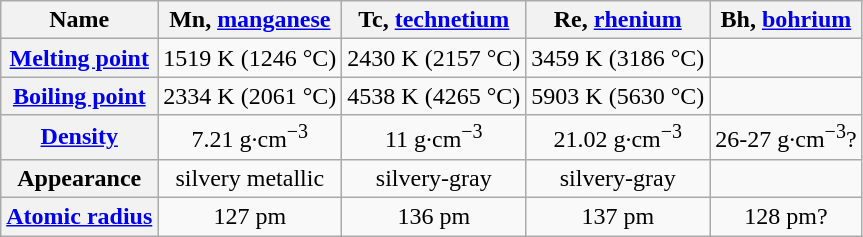<table class="wikitable centered plainrowheaders" style="text-align:center;">
<tr>
<th scope="col">Name</th>
<th scope="col">Mn, <a href='#'>manganese</a></th>
<th scope="col">Tc, <a href='#'>technetium</a></th>
<th scope="col">Re, <a href='#'>rhenium</a></th>
<th scope="col">Bh, <a href='#'>bohrium</a></th>
</tr>
<tr>
<th scope="row"><a href='#'>Melting point</a></th>
<td>1519 K (1246 °C)</td>
<td>2430 K (2157 °C)</td>
<td>3459 K (3186 °C)</td>
<td></td>
</tr>
<tr>
<th scope="row"><a href='#'>Boiling point</a></th>
<td>2334 K (2061 °C)</td>
<td>4538 K (4265 °C)</td>
<td>5903 K (5630 °C)</td>
<td></td>
</tr>
<tr>
<th scope="row"><a href='#'>Density</a></th>
<td>7.21 g·cm<sup>−3</sup></td>
<td>11 g·cm<sup>−3</sup></td>
<td>21.02 g·cm<sup>−3</sup></td>
<td>26-27 g·cm<sup>−3</sup>?</td>
</tr>
<tr>
<th scope="row">Appearance</th>
<td>silvery metallic</td>
<td>silvery-gray</td>
<td>silvery-gray</td>
<td></td>
</tr>
<tr>
<th scope="row"><a href='#'>Atomic radius</a></th>
<td>127 pm</td>
<td>136 pm</td>
<td>137 pm</td>
<td>128 pm?</td>
</tr>
</table>
